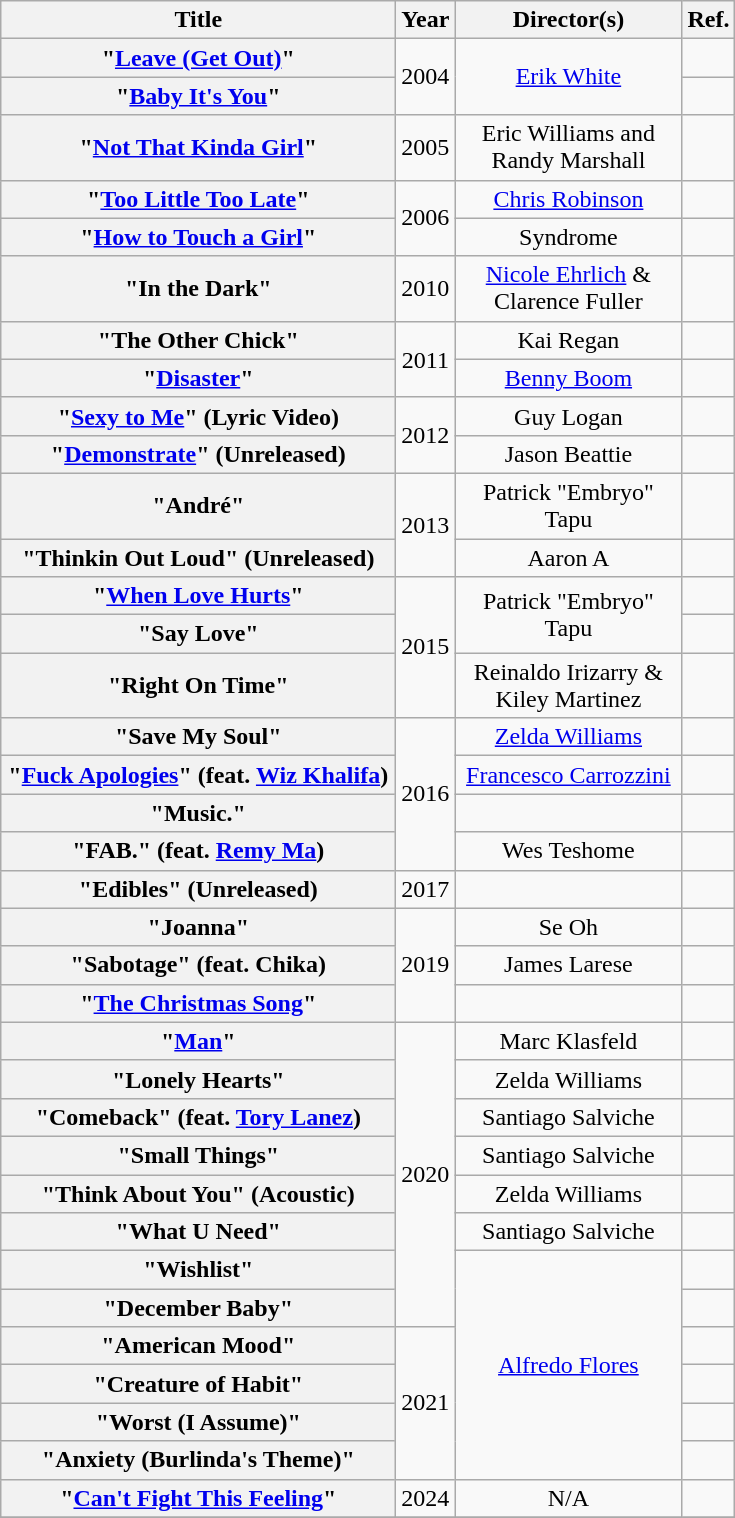<table class="wikitable plainrowheaders" style="text-align:center;">
<tr>
<th scope="col" style="width:16em;">Title</th>
<th scope="col">Year</th>
<th scope="col" style="width:9em;">Director(s)</th>
<th scope="col">Ref.</th>
</tr>
<tr>
<th scope="row">"<a href='#'>Leave (Get Out)</a>"</th>
<td rowspan="2">2004</td>
<td rowspan="2"><a href='#'>Erik White</a></td>
<td></td>
</tr>
<tr>
<th scope="row">"<a href='#'>Baby It's You</a>"</th>
<td></td>
</tr>
<tr>
<th scope="row">"<a href='#'>Not That Kinda Girl</a>"</th>
<td rowspan="1">2005</td>
<td>Eric Williams and Randy Marshall</td>
<td></td>
</tr>
<tr>
<th scope="row">"<a href='#'>Too Little Too Late</a>"</th>
<td rowspan="2">2006</td>
<td><a href='#'>Chris Robinson</a></td>
<td></td>
</tr>
<tr>
<th scope="row">"<a href='#'>How to Touch a Girl</a>"</th>
<td>Syndrome</td>
<td></td>
</tr>
<tr>
<th scope="row">"In the Dark"</th>
<td>2010</td>
<td><a href='#'>Nicole Ehrlich</a> & Clarence Fuller</td>
<td></td>
</tr>
<tr>
<th scope="row">"The Other Chick"</th>
<td rowspan="2">2011</td>
<td>Kai Regan</td>
<td></td>
</tr>
<tr>
<th scope="row">"<a href='#'>Disaster</a>"</th>
<td><a href='#'>Benny Boom</a></td>
<td></td>
</tr>
<tr>
<th scope="row">"<a href='#'>Sexy to Me</a>" (Lyric Video)</th>
<td rowspan="2">2012</td>
<td>Guy Logan</td>
<td></td>
</tr>
<tr>
<th scope="row">"<a href='#'>Demonstrate</a>" (Unreleased)</th>
<td>Jason Beattie</td>
<td></td>
</tr>
<tr>
<th scope="row">"André"</th>
<td rowspan="2">2013</td>
<td>Patrick "Embryo" Tapu</td>
<td></td>
</tr>
<tr>
<th scope="row">"Thinkin Out Loud" (Unreleased)</th>
<td>Aaron A</td>
<td></td>
</tr>
<tr>
<th scope="row">"<a href='#'>When Love Hurts</a>"</th>
<td rowspan="3">2015</td>
<td rowspan="2">Patrick "Embryo" Tapu</td>
<td></td>
</tr>
<tr>
<th scope="row">"Say Love"</th>
<td></td>
</tr>
<tr>
<th scope="row">"Right On Time"</th>
<td>Reinaldo Irizarry & Kiley Martinez</td>
<td></td>
</tr>
<tr>
<th scope="row">"Save My Soul"</th>
<td rowspan="4">2016</td>
<td><a href='#'>Zelda Williams</a></td>
<td></td>
</tr>
<tr>
<th scope="row">"<a href='#'>Fuck Apologies</a>" (feat. <a href='#'>Wiz Khalifa</a>)</th>
<td><a href='#'>Francesco Carrozzini</a></td>
<td></td>
</tr>
<tr>
<th scope="row">"Music."</th>
<td></td>
<td></td>
</tr>
<tr>
<th scope="row">"FAB." (feat. <a href='#'>Remy Ma</a>)</th>
<td>Wes Teshome</td>
<td></td>
</tr>
<tr>
<th scope="row">"Edibles" (Unreleased)</th>
<td>2017</td>
<td></td>
<td></td>
</tr>
<tr>
<th scope="row">"Joanna"</th>
<td rowspan="3">2019</td>
<td>Se Oh</td>
<td></td>
</tr>
<tr>
<th scope="row">"Sabotage" (feat. Chika)</th>
<td>James Larese</td>
<td></td>
</tr>
<tr>
<th scope="row">"<a href='#'>The Christmas Song</a>"</th>
<td></td>
<td></td>
</tr>
<tr>
<th scope="row">"<a href='#'>Man</a>"</th>
<td rowspan="8">2020</td>
<td>Marc Klasfeld</td>
<td></td>
</tr>
<tr>
<th scope="row">"Lonely Hearts"</th>
<td>Zelda Williams</td>
<td></td>
</tr>
<tr>
<th scope="row">"Comeback" (feat. <a href='#'>Tory Lanez</a>)</th>
<td>Santiago Salviche</td>
<td></td>
</tr>
<tr>
<th scope="row">"Small Things"</th>
<td>Santiago Salviche</td>
<td></td>
</tr>
<tr>
<th scope="row">"Think About You" (Acoustic)</th>
<td>Zelda Williams</td>
<td></td>
</tr>
<tr>
<th scope="row">"What U Need"</th>
<td>Santiago Salviche</td>
<td></td>
</tr>
<tr>
<th scope="row">"Wishlist" </th>
<td rowspan="6"><a href='#'>Alfredo Flores</a></td>
<td></td>
</tr>
<tr>
<th scope="row">"December Baby"</th>
<td></td>
</tr>
<tr>
<th scope="row">"American Mood"</th>
<td rowspan="4">2021</td>
<td></td>
</tr>
<tr>
<th scope="row">"Creature of Habit"</th>
<td></td>
</tr>
<tr>
<th scope="row">"Worst (I Assume)"</th>
<td></td>
</tr>
<tr>
<th scope="row">"Anxiety (Burlinda's Theme)"</th>
<td></td>
</tr>
<tr>
<th scope="row">"<a href='#'>Can't Fight This Feeling</a>"</th>
<td>2024</td>
<td>N/A</td>
<td></td>
</tr>
<tr>
</tr>
</table>
